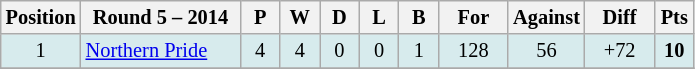<table class="wikitable" style="text-align:center; font-size:85%;">
<tr>
<th width=40 abbr="Position">Position</th>
<th width=100>Round 5 – 2014</th>
<th width=20 abbr="Played">P</th>
<th width=20 abbr="Won">W</th>
<th width=20 abbr="Drawn">D</th>
<th width=20 abbr="Lost">L</th>
<th width=20 abbr="Bye">B</th>
<th width=40 abbr="Points for">For</th>
<th width=40 abbr="Points against">Against</th>
<th width=40 abbr="Points difference">Diff</th>
<th width=20 abbr="Points">Pts</th>
</tr>
<tr style="background: #d7ebed;">
<td>1</td>
<td style="text-align:left;"> <a href='#'>Northern Pride</a></td>
<td>4</td>
<td>4</td>
<td>0</td>
<td>0</td>
<td>1</td>
<td>128</td>
<td>56</td>
<td>+72</td>
<td><strong>10</strong></td>
</tr>
<tr>
</tr>
</table>
